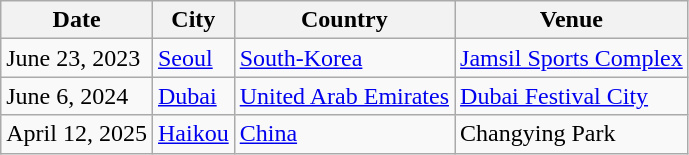<table class="wikitable">
<tr>
<th>Date</th>
<th>City</th>
<th>Country</th>
<th>Venue</th>
</tr>
<tr>
<td>June 23, 2023</td>
<td><a href='#'>Seoul</a></td>
<td><a href='#'>South-Korea</a></td>
<td><a href='#'>Jamsil Sports Complex</a></td>
</tr>
<tr>
<td>June 6, 2024</td>
<td><a href='#'>Dubai</a></td>
<td><a href='#'>United Arab Emirates</a></td>
<td><a href='#'>Dubai Festival City</a></td>
</tr>
<tr>
<td>April 12, 2025</td>
<td><a href='#'>Haikou</a></td>
<td><a href='#'>China</a></td>
<td>Changying Park</td>
</tr>
</table>
